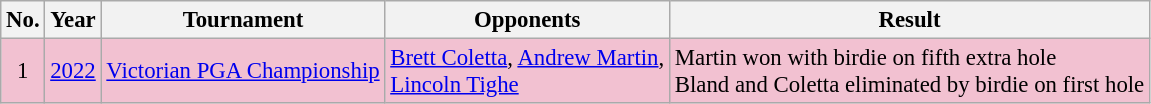<table class="wikitable" style="font-size:95%;">
<tr>
<th>No.</th>
<th>Year</th>
<th>Tournament</th>
<th>Opponents</th>
<th>Result</th>
</tr>
<tr style="background:#F2C1D1;">
<td align=center>1</td>
<td><a href='#'>2022</a></td>
<td><a href='#'>Victorian PGA Championship</a></td>
<td> <a href='#'>Brett Coletta</a>,  <a href='#'>Andrew Martin</a>,<br> <a href='#'>Lincoln Tighe</a></td>
<td>Martin won with birdie on fifth extra hole<br>Bland and Coletta eliminated by birdie on first hole</td>
</tr>
</table>
